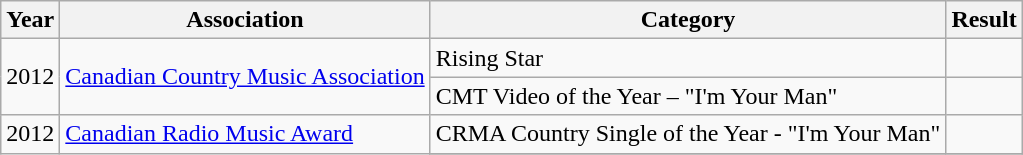<table class="wikitable">
<tr>
<th>Year</th>
<th>Association</th>
<th>Category</th>
<th>Result</th>
</tr>
<tr>
<td rowspan="2">2012</td>
<td rowspan="2"><a href='#'>Canadian Country Music Association</a></td>
<td>Rising Star</td>
<td></td>
</tr>
<tr>
<td>CMT Video of the Year – "I'm Your Man"</td>
<td></td>
</tr>
<tr>
<td rowspan="2">2012</td>
<td rowspan="2"><a href='#'>Canadian Radio Music Award</a></td>
<td>CRMA Country Single of the Year - "I'm Your Man"</td>
<td></td>
</tr>
<tr>
</tr>
</table>
